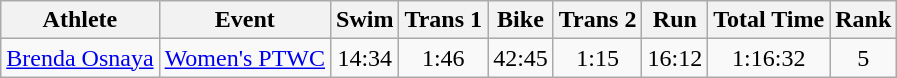<table class="wikitable">
<tr>
<th>Athlete</th>
<th>Event</th>
<th>Swim</th>
<th>Trans 1</th>
<th>Bike</th>
<th>Trans 2</th>
<th>Run</th>
<th>Total Time</th>
<th>Rank</th>
</tr>
<tr align="center">
<td align="left"><a href='#'>Brenda Osnaya</a></td>
<td align="left"><a href='#'>Women's PTWC</a></td>
<td>14:34</td>
<td>1:46</td>
<td>42:45</td>
<td>1:15</td>
<td>16:12</td>
<td>1:16:32</td>
<td>5</td>
</tr>
</table>
